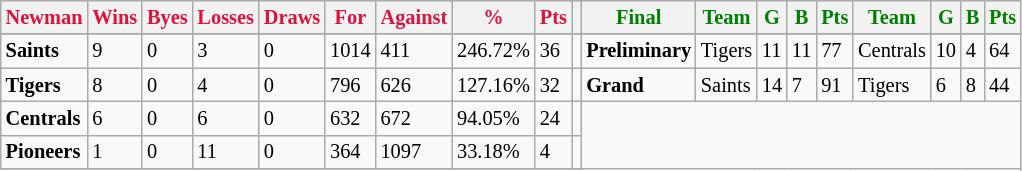<table style="font-size: 85%; text-align: left;" class="wikitable">
<tr>
<th style="color:crimson">Newman</th>
<th style="color:crimson">Wins</th>
<th style="color:crimson">Byes</th>
<th style="color:crimson">Losses</th>
<th style="color:crimson">Draws</th>
<th style="color:crimson">For</th>
<th style="color:crimson">Against</th>
<th style="color:crimson">%</th>
<th style="color:crimson">Pts</th>
<th></th>
<th style="color:green">Final</th>
<th style="color:green">Team</th>
<th style="color:green">G</th>
<th style="color:green">B</th>
<th style="color:green">Pts</th>
<th style="color:green">Team</th>
<th style="color:green">G</th>
<th style="color:green">B</th>
<th style="color:green">Pts</th>
</tr>
<tr>
</tr>
<tr>
</tr>
<tr>
<td><strong>	Saints	</strong></td>
<td>9</td>
<td>0</td>
<td>3</td>
<td>0</td>
<td>1014</td>
<td>411</td>
<td>246.72%</td>
<td>36</td>
<td></td>
<td><strong>Preliminary</strong></td>
<td>Tigers</td>
<td>11</td>
<td>11</td>
<td>77</td>
<td>Centrals</td>
<td>10</td>
<td>4</td>
<td>64</td>
</tr>
<tr>
<td><strong>	Tigers 	</strong></td>
<td>8</td>
<td>0</td>
<td>4</td>
<td>0</td>
<td>796</td>
<td>626</td>
<td>127.16%</td>
<td>32</td>
<td></td>
<td><strong>Grand</strong></td>
<td>Saints</td>
<td>14</td>
<td>7</td>
<td>91</td>
<td>Tigers</td>
<td>6</td>
<td>8</td>
<td>44</td>
</tr>
<tr>
<td><strong>	Centrals	</strong></td>
<td>6</td>
<td>0</td>
<td>6</td>
<td>0</td>
<td>632</td>
<td>672</td>
<td>94.05%</td>
<td>24</td>
<td></td>
</tr>
<tr>
<td><strong>	Pioneers	</strong></td>
<td>1</td>
<td>0</td>
<td>11</td>
<td>0</td>
<td>364</td>
<td>1097</td>
<td>33.18%</td>
<td>4</td>
<td></td>
</tr>
<tr>
</tr>
</table>
